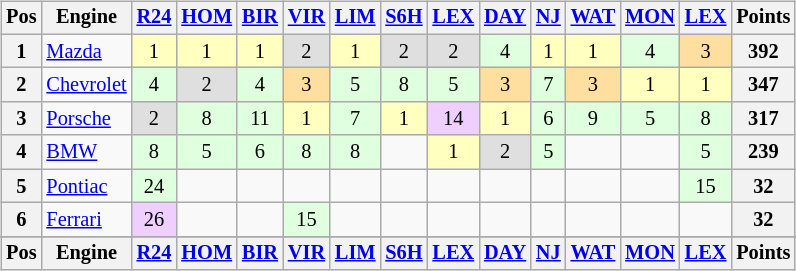<table>
<tr>
<td><br><table class="wikitable" style="font-size:85%; text-align:center">
<tr style="background:#f9f9f9" valign="top">
<th valign="middle">Pos</th>
<th valign="middle">Engine</th>
<th><a href='#'>R24</a><br></th>
<th><a href='#'>HOM</a><br></th>
<th><a href='#'>BIR</a><br></th>
<th><a href='#'>VIR</a><br></th>
<th><a href='#'>LIM</a><br></th>
<th><a href='#'>S6H</a><br></th>
<th><a href='#'>LEX</a><br></th>
<th><a href='#'>DAY</a><br></th>
<th><a href='#'>NJ</a><br></th>
<th><a href='#'>WAT</a><br></th>
<th><a href='#'>MON</a><br></th>
<th><a href='#'>LEX</a><br></th>
<th valign="middle">Points</th>
</tr>
<tr>
<th>1</th>
<td align="left"> <a href='#'>Mazda</a></td>
<td style="background:#ffffbf;">1</td>
<td style="background:#ffffbf;">1</td>
<td style="background:#ffffbf;">1</td>
<td style="background:#dfdfdf;">2</td>
<td style="background:#ffffbf;">1</td>
<td style="background:#dfdfdf;">2</td>
<td style="background:#dfdfdf;">2</td>
<td style="background:#dfffdf;">4</td>
<td style="background:#ffffbf;">1</td>
<td style="background:#ffffbf;">1</td>
<td style="background:#dfffdf;">4</td>
<td style="background:#ffdf9f;">3</td>
<th>392</th>
</tr>
<tr>
<th>2</th>
<td align="left"> <a href='#'>Chevrolet</a></td>
<td style="background:#dfffdf;">4</td>
<td style="background:#dfdfdf;">2</td>
<td style="background:#dfffdf;">4</td>
<td style="background:#ffdf9f;">3</td>
<td style="background:#dfffdf;">5</td>
<td style="background:#dfffdf;">8</td>
<td style="background:#dfffdf;">5</td>
<td style="background:#ffdf9f;">3</td>
<td style="background:#dfffdf;">7</td>
<td style="background:#ffdf9f;">3</td>
<td style="background:#ffffbf;">1</td>
<td style="background:#ffffbf;">1</td>
<th>347</th>
</tr>
<tr>
<th>3</th>
<td align="left"> <a href='#'>Porsche</a></td>
<td style="background:#dfdfdf;">2</td>
<td style="background:#dfffdf;">8</td>
<td style="background:#dfffdf;">11</td>
<td style="background:#ffffbf;">1</td>
<td style="background:#dfffdf;">7</td>
<td style="background:#ffffbf;">1</td>
<td style="background:#efcfff;">14</td>
<td style="background:#ffffbf;">1</td>
<td style="background:#dfffdf;">6</td>
<td style="background:#dfffdf;">9</td>
<td style="background:#dfffdf;">5</td>
<td style="background:#dfffdf;">8</td>
<th>317</th>
</tr>
<tr>
<th>4</th>
<td align="left"> <a href='#'>BMW</a></td>
<td style="background:#dfffdf;">8</td>
<td style="background:#dfffdf;">5</td>
<td style="background:#dfffdf;">6</td>
<td style="background:#dfffdf;">8</td>
<td style="background:#dfffdf;">8</td>
<td></td>
<td style="background:#ffffbf;">1</td>
<td style="background:#dfdfdf;">2</td>
<td style="background:#dfffdf;">5</td>
<td></td>
<td></td>
<td style="background:#dfffdf;">5</td>
<th>239</th>
</tr>
<tr>
<th>5</th>
<td align="left"> <a href='#'>Pontiac</a></td>
<td style="background:#dfffdf;">24</td>
<td></td>
<td></td>
<td></td>
<td></td>
<td></td>
<td></td>
<td></td>
<td></td>
<td></td>
<td></td>
<td style="background:#dfffdf;">15</td>
<th>32</th>
</tr>
<tr>
<th>6</th>
<td align="left"> <a href='#'>Ferrari</a></td>
<td style="background:#efcfff;">26</td>
<td></td>
<td></td>
<td style="background:#dfffdf;">15</td>
<td></td>
<td></td>
<td></td>
<td></td>
<td></td>
<td></td>
<td></td>
<td></td>
<th>32</th>
</tr>
<tr>
</tr>
<tr style="background:#f9f9f9" valign="top">
<th valign="middle">Pos</th>
<th valign="middle">Engine</th>
<th><a href='#'>R24</a><br></th>
<th><a href='#'>HOM</a><br></th>
<th><a href='#'>BIR</a><br></th>
<th><a href='#'>VIR</a><br></th>
<th><a href='#'>LIM</a><br></th>
<th><a href='#'>S6H</a><br></th>
<th><a href='#'>LEX</a><br></th>
<th><a href='#'>DAY</a><br></th>
<th><a href='#'>NJ</a><br></th>
<th><a href='#'>WAT</a><br></th>
<th><a href='#'>MON</a><br></th>
<th><a href='#'>LEX</a><br></th>
<th valign="middle">Points</th>
</tr>
</table>
</td>
<td valign="top"></td>
</tr>
</table>
